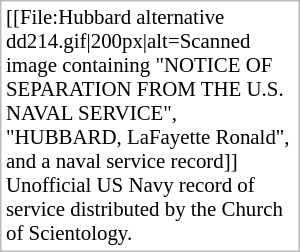<table style="float:right; margin-left:0.5em; width:200px; border:1px solid #BBB">
<tr style="font-size:87%">
<td valign="top">[[File:Hubbard alternative dd214.gif|200px|alt=Scanned image containing "NOTICE OF SEPARATION FROM THE U.S. NAVAL SERVICE", "HUBBARD, LaFayette Ronald", and a naval service record]]<br>Unofficial US Navy record of service distributed by the Church of Scientology.</td>
</tr>
</table>
